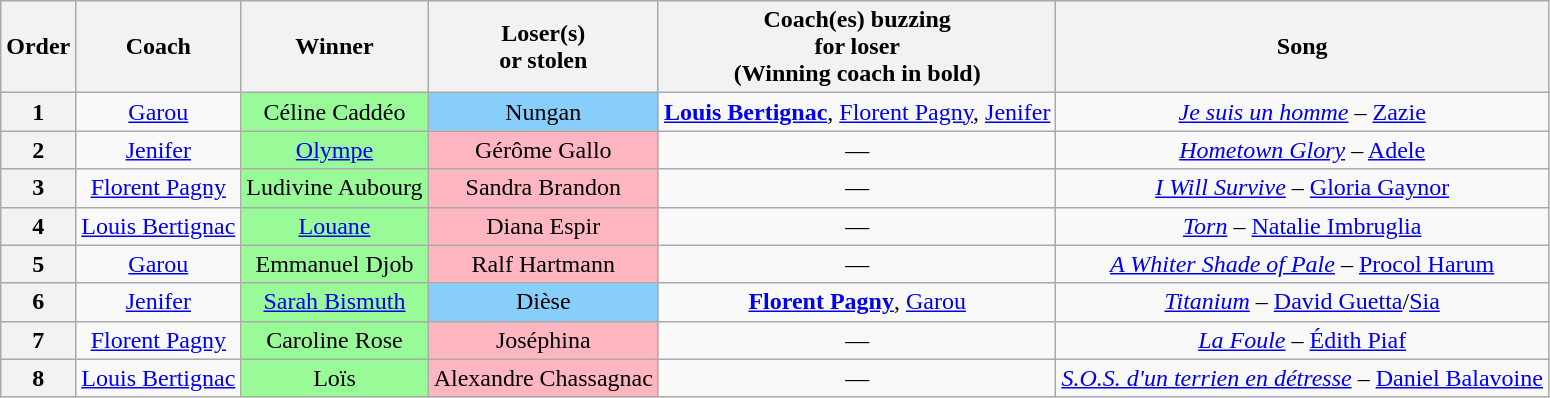<table class="wikitable" style="font-size:100%; text-align:center">
<tr>
<th>Order</th>
<th>Coach</th>
<th>Winner</th>
<th>Loser(s)<br>or stolen</th>
<th>Coach(es) buzzing<br>for loser <br>(Winning coach in bold)</th>
<th>Song</th>
</tr>
<tr>
<th>1</th>
<td><a href='#'>Garou</a></td>
<td style="background:palegreen;text-align:center;">Céline Caddéo</td>
<td style="background:lightskyblue;text-align:center;">Nungan</td>
<td><strong><a href='#'>Louis Bertignac</a></strong>, <a href='#'>Florent Pagny</a>, <a href='#'>Jenifer</a></td>
<td><em><a href='#'>Je suis un homme</a></em> – <a href='#'>Zazie</a></td>
</tr>
<tr>
<th>2</th>
<td><a href='#'>Jenifer</a></td>
<td style="background:palegreen;text-align:center;"><a href='#'>Olympe</a></td>
<td style="background:lightpink;text-align:center;">Gérôme Gallo</td>
<td>—</td>
<td><em><a href='#'>Hometown Glory</a></em> – <a href='#'>Adele</a></td>
</tr>
<tr>
<th>3</th>
<td><a href='#'>Florent Pagny</a></td>
<td style="background:palegreen;text-align:center;">Ludivine Aubourg</td>
<td style="background:lightpink;text-align:center;">Sandra Brandon</td>
<td>—</td>
<td><em><a href='#'>I Will Survive</a></em> – <a href='#'>Gloria Gaynor</a></td>
</tr>
<tr>
<th>4</th>
<td><a href='#'>Louis Bertignac</a></td>
<td style="background:palegreen;text-align:center;"><a href='#'>Louane</a></td>
<td style="background:lightpink;text-align:center;">Diana Espir</td>
<td>—</td>
<td><em><a href='#'>Torn</a></em> – <a href='#'>Natalie Imbruglia</a></td>
</tr>
<tr>
<th>5</th>
<td><a href='#'>Garou</a></td>
<td style="background:palegreen;text-align:center;">Emmanuel Djob</td>
<td style="background:lightpink;text-align:center;">Ralf Hartmann</td>
<td>—</td>
<td><em><a href='#'>A Whiter Shade of Pale</a></em> – <a href='#'>Procol Harum</a></td>
</tr>
<tr>
<th>6</th>
<td><a href='#'>Jenifer</a></td>
<td style="background:palegreen;text-align:center;"><a href='#'>Sarah Bismuth</a></td>
<td style="background:lightskyblue;text-align:center;">Dièse</td>
<td><strong><a href='#'>Florent Pagny</a></strong>, <a href='#'>Garou</a></td>
<td><em><a href='#'>Titanium</a></em> – <a href='#'>David Guetta</a>/<a href='#'>Sia</a></td>
</tr>
<tr>
<th>7</th>
<td><a href='#'>Florent Pagny</a></td>
<td style="background:palegreen;text-align:center;">Caroline Rose</td>
<td style="background:lightpink;text-align:center;">Joséphina</td>
<td>—</td>
<td><em><a href='#'>La Foule</a></em> – <a href='#'>Édith Piaf</a></td>
</tr>
<tr>
<th>8</th>
<td><a href='#'>Louis Bertignac</a></td>
<td style="background:palegreen;text-align:center;">Loïs</td>
<td style="background:lightpink;text-align:center;">Alexandre Chassagnac</td>
<td>—</td>
<td><em><a href='#'>S.O.S. d'un terrien en détresse</a></em> – <a href='#'>Daniel Balavoine</a></td>
</tr>
</table>
